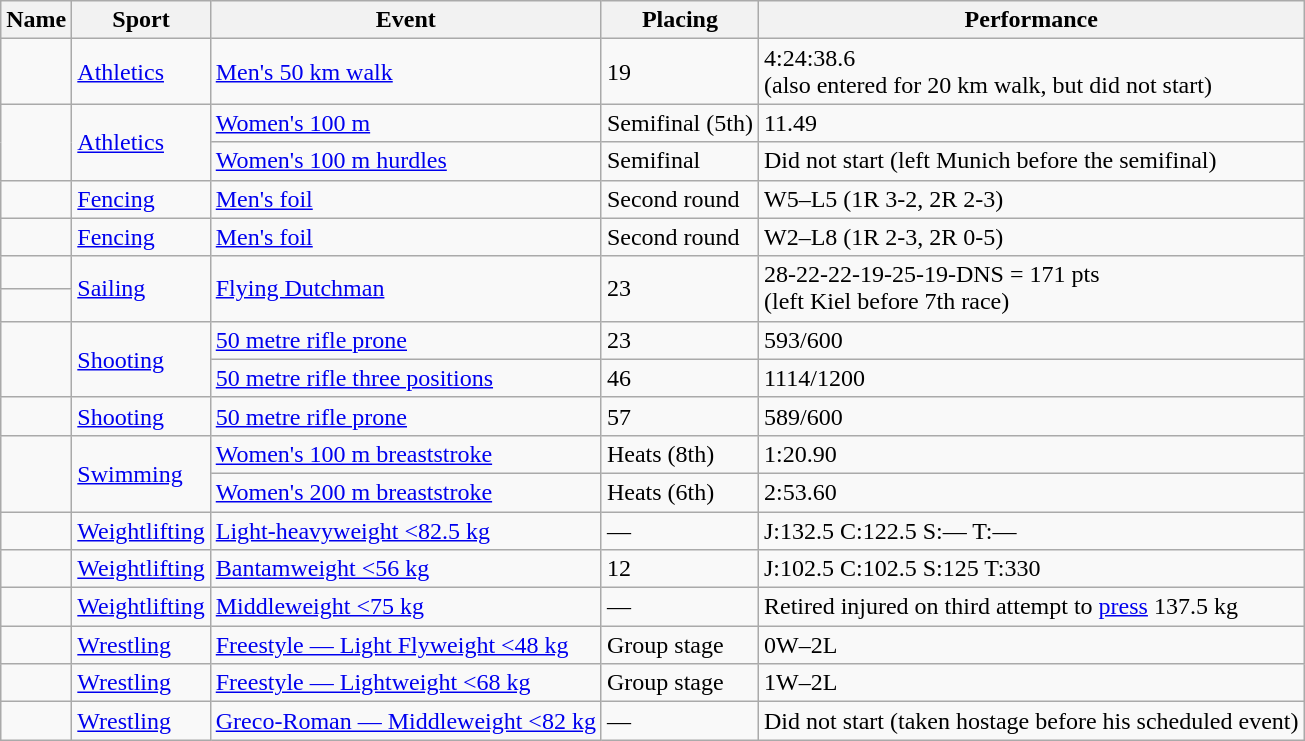<table class="wikitable sortable">
<tr>
<th>Name</th>
<th>Sport</th>
<th>Event</th>
<th>Placing</th>
<th class="unsortable">Performance</th>
</tr>
<tr>
<td></td>
<td><a href='#'>Athletics</a></td>
<td><a href='#'>Men's 50 km walk</a></td>
<td>19</td>
<td>4:24:38.6<br>(also entered for 20 km walk, but did not start)</td>
</tr>
<tr>
<td rowspan=2></td>
<td rowspan=2><a href='#'>Athletics</a></td>
<td><a href='#'>Women's 100 m</a></td>
<td>Semifinal (5th)</td>
<td>11.49</td>
</tr>
<tr>
<td><a href='#'>Women's 100 m hurdles</a></td>
<td>Semifinal</td>
<td>Did not start (left Munich before the semifinal)</td>
</tr>
<tr>
<td></td>
<td><a href='#'>Fencing</a></td>
<td><a href='#'>Men's foil</a></td>
<td>Second round</td>
<td>W5–L5 (1R 3-2, 2R 2-3)</td>
</tr>
<tr>
<td></td>
<td><a href='#'>Fencing</a></td>
<td><a href='#'>Men's foil</a></td>
<td>Second round</td>
<td>W2–L8 (1R 2-3, 2R 0-5)</td>
</tr>
<tr>
<td></td>
<td rowspan=2><a href='#'>Sailing</a></td>
<td rowspan=2><a href='#'>Flying Dutchman</a></td>
<td rowspan=2>23</td>
<td rowspan=2>28-22-22-19-25-19-DNS = 171 pts<br>(left Kiel before 7th race)</td>
</tr>
<tr>
<td></td>
</tr>
<tr>
<td rowspan=2></td>
<td rowspan=2><a href='#'>Shooting</a></td>
<td><a href='#'>50 metre rifle prone</a></td>
<td>23</td>
<td>593/600</td>
</tr>
<tr>
<td><a href='#'>50 metre rifle three positions</a></td>
<td>46</td>
<td>1114/1200</td>
</tr>
<tr>
<td></td>
<td><a href='#'>Shooting</a></td>
<td><a href='#'>50 metre rifle prone</a></td>
<td>57</td>
<td>589/600</td>
</tr>
<tr>
<td rowspan=2></td>
<td rowspan=2><a href='#'>Swimming</a></td>
<td><a href='#'>Women's 100 m breaststroke</a></td>
<td>Heats (8th)</td>
<td>1:20.90</td>
</tr>
<tr>
<td><a href='#'>Women's 200 m breaststroke</a></td>
<td>Heats (6th)</td>
<td>2:53.60</td>
</tr>
<tr>
<td><strong></strong></td>
<td><a href='#'>Weightlifting</a></td>
<td><a href='#'>Light-heavyweight <82.5 kg</a></td>
<td>—</td>
<td>J:132.5 C:122.5 S:— T:—</td>
</tr>
<tr>
<td><strong></strong></td>
<td><a href='#'>Weightlifting</a></td>
<td><a href='#'>Bantamweight <56 kg</a></td>
<td>12</td>
<td>J:102.5 C:102.5 S:125 T:330 </td>
</tr>
<tr>
<td><strong></strong></td>
<td><a href='#'>Weightlifting</a></td>
<td><a href='#'>Middleweight <75 kg</a></td>
<td>—</td>
<td>Retired injured on third attempt to <a href='#'>press</a> 137.5 kg</td>
</tr>
<tr>
<td></td>
<td><a href='#'>Wrestling</a></td>
<td><a href='#'>Freestyle — Light Flyweight <48 kg</a></td>
<td>Group stage</td>
<td>0W–2L</td>
</tr>
<tr>
<td><strong></strong></td>
<td><a href='#'>Wrestling</a></td>
<td><a href='#'>Freestyle — Lightweight <68 kg</a></td>
<td>Group stage</td>
<td>1W–2L</td>
</tr>
<tr>
<td><strong></strong></td>
<td><a href='#'>Wrestling</a></td>
<td><a href='#'>Greco-Roman — Middleweight <82 kg</a></td>
<td>—</td>
<td>Did not start (taken hostage before his scheduled event)</td>
</tr>
</table>
